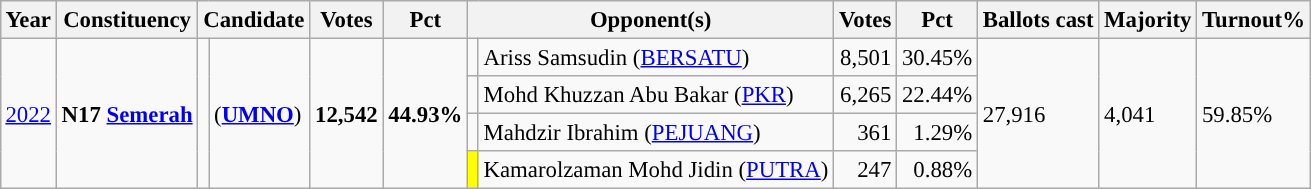<table class="wikitable" style="margin:0.5em ; font-size:95%">
<tr>
<th>Year</th>
<th>Constituency</th>
<th colspan=2>Candidate</th>
<th>Votes</th>
<th>Pct</th>
<th colspan=2>Opponent(s)</th>
<th>Votes</th>
<th>Pct</th>
<th>Ballots cast</th>
<th>Majority</th>
<th>Turnout%</th>
</tr>
<tr>
<td rowspan="4"><a href='#'>2022</a></td>
<td rowspan="4"><strong>N17 <a href='#'>Semerah</a></strong></td>
<td rowspan="4" ></td>
<td rowspan="4"> (<a href='#'><strong>UMNO</strong></a>)</td>
<td rowspan="4" align=right><strong>12,542</strong></td>
<td rowspan="4"><strong>44.93%</strong></td>
<td bgcolor=></td>
<td>Ariss Samsudin (<a href='#'>BERSATU</a>)</td>
<td align=right>8,501</td>
<td>30.45%</td>
<td rowspan="4">27,916</td>
<td rowspan="4">4,041</td>
<td rowspan="4">59.85%</td>
</tr>
<tr>
<td></td>
<td>Mohd Khuzzan Abu Bakar (<a href='#'>PKR</a>)</td>
<td align=right>6,265</td>
<td>22.44%</td>
</tr>
<tr>
<td></td>
<td>Mahdzir Ibrahim (<a href='#'>PEJUANG</a>)</td>
<td align=right>361</td>
<td align=right>1.29%</td>
</tr>
<tr>
<td bgcolor=yellow></td>
<td>Kamarolzaman Mohd Jidin (<a href='#'>PUTRA</a>)</td>
<td align=right>247</td>
<td align=right>0.88%</td>
</tr>
</table>
